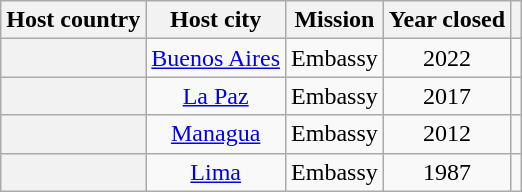<table class="wikitable plainrowheaders" style="text-align:center;">
<tr>
<th scope="col">Host country</th>
<th scope="col">Host city</th>
<th scope="col">Mission</th>
<th scope="col">Year closed</th>
<th scope="col"></th>
</tr>
<tr>
<th scope="row"></th>
<td><a href='#'>Buenos Aires</a></td>
<td>Embassy</td>
<td>2022</td>
<td></td>
</tr>
<tr>
<th scope="row"></th>
<td><a href='#'>La Paz</a></td>
<td>Embassy</td>
<td>2017</td>
<td></td>
</tr>
<tr>
<th scope="row"></th>
<td><a href='#'>Managua</a></td>
<td>Embassy</td>
<td>2012</td>
<td></td>
</tr>
<tr>
<th scope="row"></th>
<td><a href='#'>Lima</a></td>
<td>Embassy</td>
<td>1987</td>
<td></td>
</tr>
</table>
